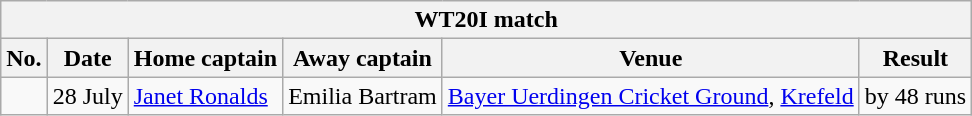<table class="wikitable">
<tr>
<th colspan="6">WT20I match</th>
</tr>
<tr>
<th>No.</th>
<th>Date</th>
<th>Home captain</th>
<th>Away captain</th>
<th>Venue</th>
<th>Result</th>
</tr>
<tr>
<td></td>
<td>28 July</td>
<td><a href='#'>Janet Ronalds</a></td>
<td>Emilia Bartram</td>
<td><a href='#'>Bayer Uerdingen Cricket Ground</a>, <a href='#'>Krefeld</a></td>
<td> by 48 runs</td>
</tr>
</table>
